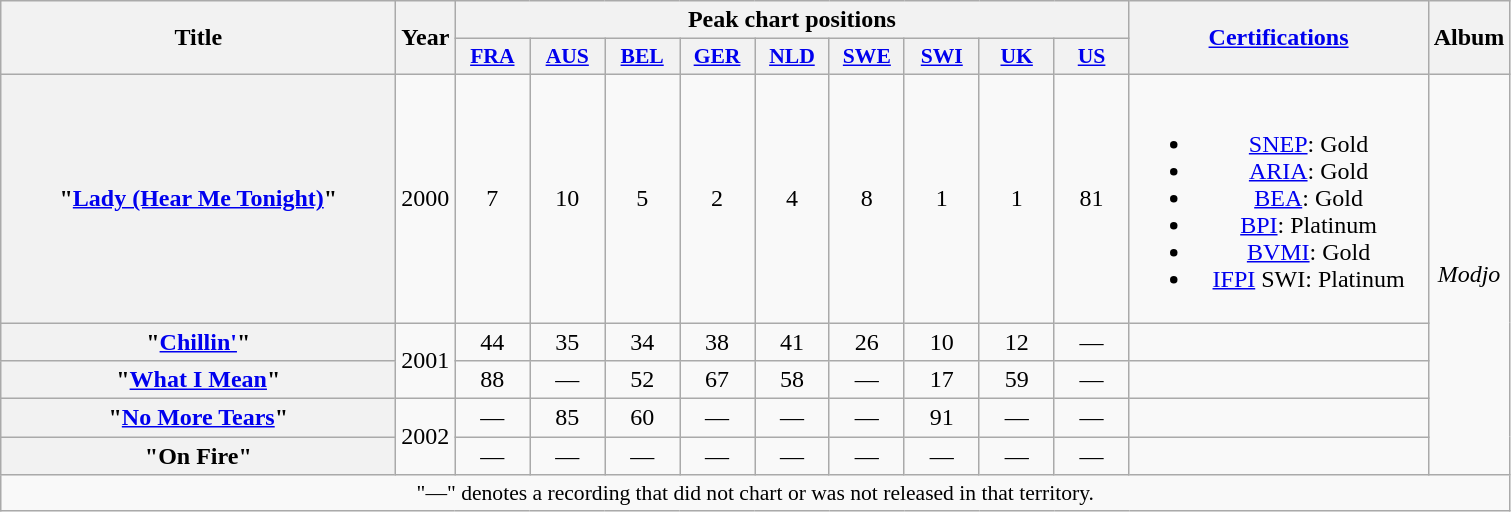<table class="wikitable plainrowheaders" style="text-align:center;">
<tr>
<th scope="col" rowspan="2" style="width:16em;">Title</th>
<th scope="col" rowspan="2">Year</th>
<th scope="col" colspan="9">Peak chart positions</th>
<th scope="col" rowspan="2" style="width:12em;"><a href='#'>Certifications</a></th>
<th scope="col" rowspan="2">Album</th>
</tr>
<tr>
<th scope="col" style="width:3em;font-size:90%;"><a href='#'>FRA</a><br></th>
<th scope="col" style="width:3em;font-size:90%;"><a href='#'>AUS</a><br></th>
<th scope="col" style="width:3em;font-size:90%;"><a href='#'>BEL</a><br></th>
<th scope="col" style="width:3em;font-size:90%;"><a href='#'>GER</a><br></th>
<th scope="col" style="width:3em;font-size:90%;"><a href='#'>NLD</a><br></th>
<th scope="col" style="width:3em;font-size:90%;"><a href='#'>SWE</a><br></th>
<th scope="col" style="width:3em;font-size:90%;"><a href='#'>SWI</a><br></th>
<th scope="col" style="width:3em;font-size:90%;"><a href='#'>UK</a><br></th>
<th scope="col" style="width:3em;font-size:90%;"><a href='#'>US</a><br></th>
</tr>
<tr>
<th scope="row">"<a href='#'>Lady (Hear Me Tonight)</a>"</th>
<td>2000</td>
<td>7</td>
<td>10</td>
<td>5</td>
<td>2</td>
<td>4</td>
<td>8</td>
<td>1</td>
<td>1</td>
<td>81</td>
<td><br><ul><li><a href='#'>SNEP</a>: Gold</li><li><a href='#'>ARIA</a>: Gold</li><li><a href='#'>BEA</a>: Gold</li><li><a href='#'>BPI</a>: Platinum</li><li><a href='#'>BVMI</a>: Gold</li><li><a href='#'>IFPI</a> SWI: Platinum</li></ul></td>
<td rowspan="5"><em>Modjo</em></td>
</tr>
<tr>
<th scope="row">"<a href='#'>Chillin'</a>"</th>
<td rowspan="2">2001</td>
<td>44</td>
<td>35</td>
<td>34</td>
<td>38</td>
<td>41</td>
<td>26</td>
<td>10</td>
<td>12</td>
<td>—</td>
<td></td>
</tr>
<tr>
<th scope="row">"<a href='#'>What I Mean</a>"</th>
<td>88</td>
<td>—</td>
<td>52</td>
<td>67</td>
<td>58</td>
<td>—</td>
<td>17</td>
<td>59</td>
<td>—</td>
<td></td>
</tr>
<tr>
<th scope="row">"<a href='#'>No More Tears</a>"</th>
<td rowspan="2">2002</td>
<td>—</td>
<td>85</td>
<td>60</td>
<td>—</td>
<td>—</td>
<td>—</td>
<td>91</td>
<td>—</td>
<td>—</td>
<td></td>
</tr>
<tr>
<th scope="row">"On Fire"</th>
<td>—</td>
<td>—</td>
<td>—</td>
<td>—</td>
<td>—</td>
<td>—</td>
<td>—</td>
<td>—</td>
<td>—</td>
<td></td>
</tr>
<tr>
<td colspan="15" style="font-size:90%">"—" denotes a recording that did not chart or was not released in that territory.</td>
</tr>
</table>
